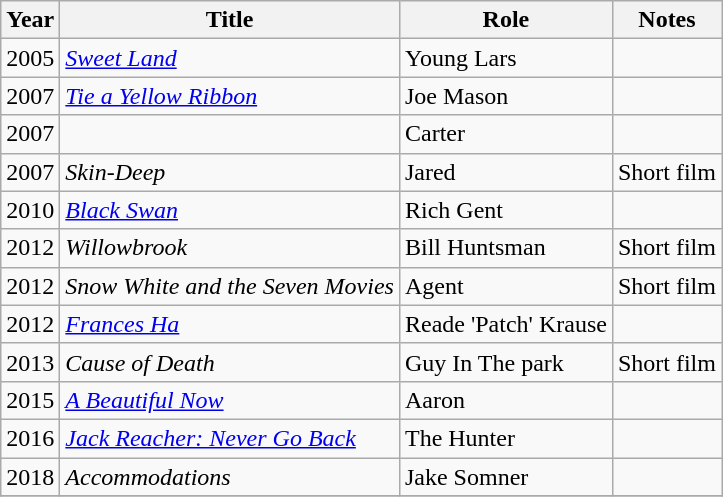<table class="wikitable sortable">
<tr>
<th>Year</th>
<th>Title</th>
<th>Role</th>
<th class="unsortable">Notes</th>
</tr>
<tr>
<td>2005</td>
<td><em><a href='#'>Sweet Land</a></em></td>
<td>Young Lars</td>
<td></td>
</tr>
<tr>
<td>2007</td>
<td><em><a href='#'>Tie a Yellow Ribbon</a></em></td>
<td>Joe Mason</td>
<td></td>
</tr>
<tr>
<td>2007</td>
<td><em></em></td>
<td>Carter</td>
<td></td>
</tr>
<tr>
<td>2007</td>
<td><em>Skin-Deep</em></td>
<td>Jared</td>
<td>Short film</td>
</tr>
<tr>
<td>2010</td>
<td><em><a href='#'>Black Swan</a></em></td>
<td>Rich Gent</td>
<td></td>
</tr>
<tr>
<td>2012</td>
<td><em>Willowbrook</em></td>
<td>Bill Huntsman</td>
<td>Short film</td>
</tr>
<tr>
<td>2012</td>
<td><em>Snow White and the Seven Movies</em></td>
<td>Agent</td>
<td>Short film</td>
</tr>
<tr>
<td>2012</td>
<td><em><a href='#'>Frances Ha</a></em></td>
<td>Reade 'Patch' Krause</td>
<td></td>
</tr>
<tr>
<td>2013</td>
<td><em>Cause of Death</em></td>
<td>Guy In The park</td>
<td>Short film</td>
</tr>
<tr>
<td>2015</td>
<td><em><a href='#'>A Beautiful Now</a></em></td>
<td>Aaron</td>
<td></td>
</tr>
<tr>
<td>2016</td>
<td><em><a href='#'>Jack Reacher: Never Go Back</a></em></td>
<td>The Hunter</td>
<td></td>
</tr>
<tr>
<td>2018</td>
<td><em>Accommodations</em></td>
<td>Jake Somner</td>
<td></td>
</tr>
<tr>
</tr>
</table>
